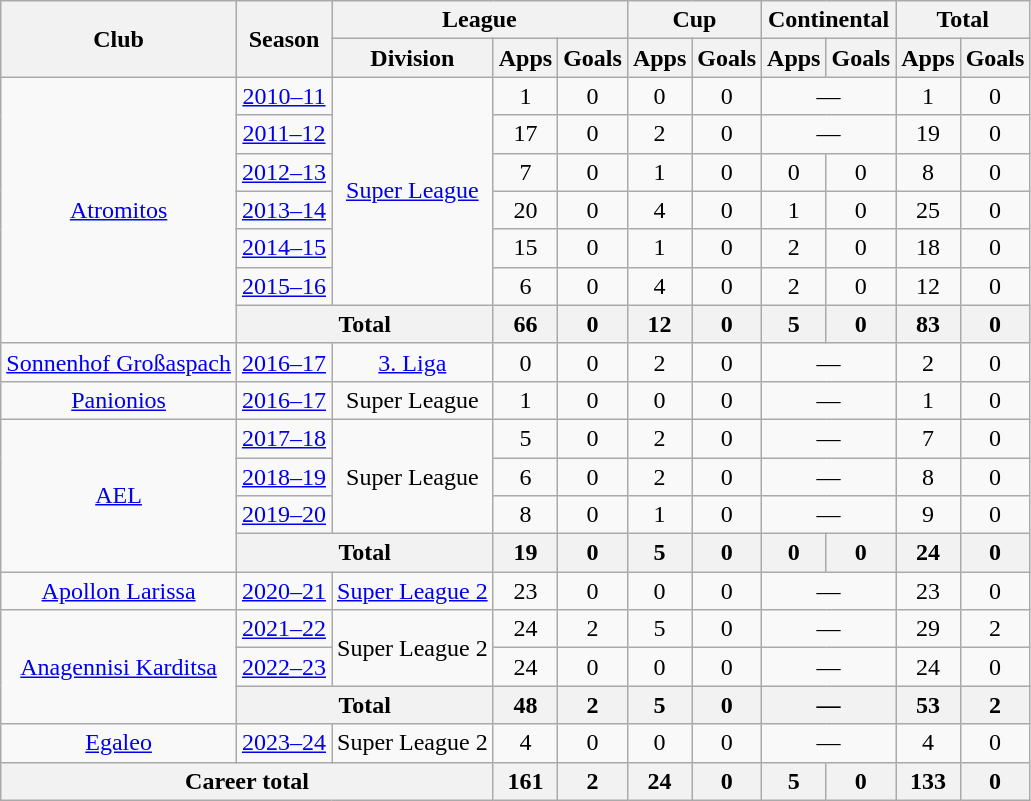<table class="wikitable" style="text-align:center">
<tr>
<th rowspan=2>Club</th>
<th rowspan=2>Season</th>
<th colspan=3>League</th>
<th colspan=2>Cup</th>
<th colspan=2>Continental</th>
<th colspan=2>Total</th>
</tr>
<tr>
<th>Division</th>
<th>Apps</th>
<th>Goals</th>
<th>Apps</th>
<th>Goals</th>
<th>Apps</th>
<th>Goals</th>
<th>Apps</th>
<th>Goals</th>
</tr>
<tr>
<td rowspan=7><a href='#'>Atromitos</a></td>
<td><a href='#'>2010–11</a></td>
<td rowspan=6><a href='#'>Super League</a></td>
<td>1</td>
<td>0</td>
<td>0</td>
<td>0</td>
<td colspan="2">—</td>
<td>1</td>
<td>0</td>
</tr>
<tr>
<td><a href='#'>2011–12</a></td>
<td>17</td>
<td>0</td>
<td>2</td>
<td>0</td>
<td colspan="2">—</td>
<td>19</td>
<td>0</td>
</tr>
<tr>
<td><a href='#'>2012–13</a></td>
<td>7</td>
<td>0</td>
<td>1</td>
<td>0</td>
<td>0</td>
<td>0</td>
<td>8</td>
<td>0</td>
</tr>
<tr>
<td><a href='#'>2013–14</a></td>
<td>20</td>
<td>0</td>
<td>4</td>
<td>0</td>
<td>1</td>
<td>0</td>
<td>25</td>
<td>0</td>
</tr>
<tr>
<td><a href='#'>2014–15</a></td>
<td>15</td>
<td>0</td>
<td>1</td>
<td>0</td>
<td>2</td>
<td>0</td>
<td>18</td>
<td>0</td>
</tr>
<tr>
<td><a href='#'>2015–16</a></td>
<td>6</td>
<td>0</td>
<td>4</td>
<td>0</td>
<td>2</td>
<td>0</td>
<td>12</td>
<td>0</td>
</tr>
<tr>
<th colspan="2">Total</th>
<th>66</th>
<th>0</th>
<th>12</th>
<th>0</th>
<th>5</th>
<th>0</th>
<th>83</th>
<th>0</th>
</tr>
<tr>
<td><a href='#'>Sonnenhof Großaspach</a></td>
<td><a href='#'>2016–17</a></td>
<td><a href='#'>3. Liga</a></td>
<td>0</td>
<td>0</td>
<td>2</td>
<td>0</td>
<td colspan="2">—</td>
<td>2</td>
<td>0</td>
</tr>
<tr>
<td><a href='#'>Panionios</a></td>
<td><a href='#'>2016–17</a></td>
<td>Super League</td>
<td>1</td>
<td>0</td>
<td>0</td>
<td>0</td>
<td colspan="2">—</td>
<td>1</td>
<td>0</td>
</tr>
<tr>
<td rowspan=4><a href='#'>AEL</a></td>
<td><a href='#'>2017–18</a></td>
<td rowspan="3">Super League</td>
<td>5</td>
<td>0</td>
<td>2</td>
<td>0</td>
<td colspan="2">—</td>
<td>7</td>
<td>0</td>
</tr>
<tr>
<td><a href='#'>2018–19</a></td>
<td>6</td>
<td>0</td>
<td>2</td>
<td>0</td>
<td colspan="2">—</td>
<td>8</td>
<td>0</td>
</tr>
<tr>
<td><a href='#'>2019–20</a></td>
<td>8</td>
<td>0</td>
<td>1</td>
<td>0</td>
<td colspan="2">—</td>
<td>9</td>
<td>0</td>
</tr>
<tr>
<th colspan="2">Total</th>
<th>19</th>
<th>0</th>
<th>5</th>
<th>0</th>
<th>0</th>
<th>0</th>
<th>24</th>
<th>0</th>
</tr>
<tr>
<td><a href='#'>Apollon Larissa</a></td>
<td><a href='#'>2020–21</a></td>
<td><a href='#'>Super League 2</a></td>
<td>23</td>
<td>0</td>
<td>0</td>
<td>0</td>
<td colspan="2">—</td>
<td>23</td>
<td>0</td>
</tr>
<tr>
<td rowspan="3"><a href='#'>Anagennisi Karditsa</a></td>
<td><a href='#'>2021–22</a></td>
<td rowspan="2">Super League 2</td>
<td>24</td>
<td>2</td>
<td>5</td>
<td>0</td>
<td colspan="2">—</td>
<td>29</td>
<td>2</td>
</tr>
<tr>
<td><a href='#'>2022–23</a></td>
<td>24</td>
<td>0</td>
<td>0</td>
<td>0</td>
<td colspan="2">—</td>
<td>24</td>
<td>0</td>
</tr>
<tr>
<th colspan="2">Total</th>
<th>48</th>
<th>2</th>
<th>5</th>
<th>0</th>
<th colspan="2">—</th>
<th>53</th>
<th>2</th>
</tr>
<tr>
<td><a href='#'>Egaleo</a></td>
<td><a href='#'>2023–24</a></td>
<td>Super League 2</td>
<td>4</td>
<td>0</td>
<td>0</td>
<td>0</td>
<td colspan="2">—</td>
<td>4</td>
<td>0</td>
</tr>
<tr>
<th colspan="3">Career total</th>
<th>161</th>
<th>2</th>
<th>24</th>
<th>0</th>
<th>5</th>
<th>0</th>
<th>133</th>
<th>0</th>
</tr>
</table>
